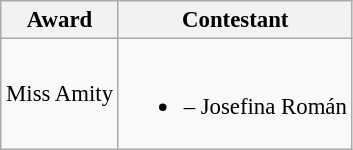<table class="wikitable sortable" style="font-size: 95%;">
<tr>
<th>Award</th>
<th>Contestant</th>
</tr>
<tr>
<td>Miss Amity</td>
<td><br><ul><li> – Josefina Román</li></ul></td>
</tr>
</table>
